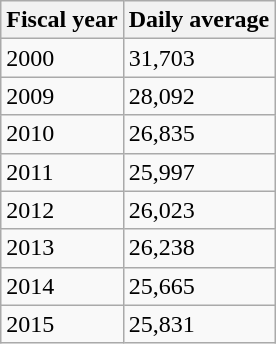<table class="wikitable">
<tr>
<th>Fiscal year</th>
<th>Daily average</th>
</tr>
<tr>
<td>2000</td>
<td>31,703</td>
</tr>
<tr>
<td>2009</td>
<td>28,092</td>
</tr>
<tr>
<td>2010</td>
<td>26,835</td>
</tr>
<tr>
<td>2011</td>
<td>25,997</td>
</tr>
<tr>
<td>2012</td>
<td>26,023</td>
</tr>
<tr>
<td>2013</td>
<td>26,238</td>
</tr>
<tr>
<td>2014</td>
<td>25,665</td>
</tr>
<tr>
<td>2015</td>
<td>25,831</td>
</tr>
</table>
